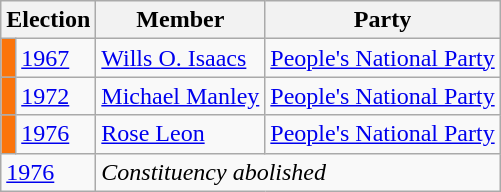<table class="wikitable">
<tr>
<th colspan="2">Election</th>
<th>Member</th>
<th>Party</th>
</tr>
<tr>
<td style="background-color: #fb740a"></td>
<td><a href='#'>1967</a></td>
<td><a href='#'>Wills O. Isaacs</a></td>
<td><a href='#'>People's National Party</a></td>
</tr>
<tr>
<td style="background-color: #fb740a"></td>
<td><a href='#'>1972</a></td>
<td><a href='#'>Michael Manley</a></td>
<td><a href='#'>People's National Party</a></td>
</tr>
<tr>
<td style="background-color: #fb740a"></td>
<td><a href='#'>1976</a></td>
<td><a href='#'>Rose Leon</a></td>
<td><a href='#'>People's National Party</a></td>
</tr>
<tr>
<td colspan="2"><a href='#'>1976</a></td>
<td colspan="2"><em>Constituency abolished</em> </td>
</tr>
</table>
